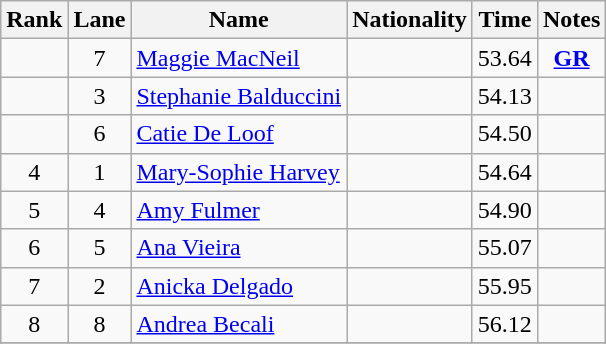<table class="wikitable sortable" style="text-align:center">
<tr>
<th>Rank</th>
<th>Lane</th>
<th>Name</th>
<th>Nationality</th>
<th>Time</th>
<th>Notes</th>
</tr>
<tr>
<td></td>
<td>7</td>
<td align="left"><a href='#'>Maggie MacNeil</a></td>
<td align="left"></td>
<td>53.64</td>
<td><strong><a href='#'>GR</a></strong></td>
</tr>
<tr>
<td></td>
<td>3</td>
<td align="left"><a href='#'>Stephanie Balduccini</a></td>
<td align="left"></td>
<td>54.13</td>
<td></td>
</tr>
<tr>
<td></td>
<td>6</td>
<td align="left"><a href='#'>Catie De Loof</a></td>
<td align="left"></td>
<td>54.50</td>
<td></td>
</tr>
<tr>
<td>4</td>
<td>1</td>
<td align="left"><a href='#'>Mary-Sophie Harvey</a></td>
<td align="left"></td>
<td>54.64</td>
<td></td>
</tr>
<tr>
<td>5</td>
<td>4</td>
<td align="left"><a href='#'>Amy Fulmer</a></td>
<td align="left"></td>
<td>54.90</td>
<td></td>
</tr>
<tr>
<td>6</td>
<td>5</td>
<td align="left"><a href='#'>Ana Vieira</a></td>
<td align="left"></td>
<td>55.07</td>
<td></td>
</tr>
<tr>
<td>7</td>
<td>2</td>
<td align="left"><a href='#'>Anicka Delgado</a></td>
<td align="left"></td>
<td>55.95</td>
<td></td>
</tr>
<tr>
<td>8</td>
<td>8</td>
<td align="left"><a href='#'>Andrea Becali</a></td>
<td align="left"></td>
<td>56.12</td>
<td></td>
</tr>
<tr>
</tr>
</table>
